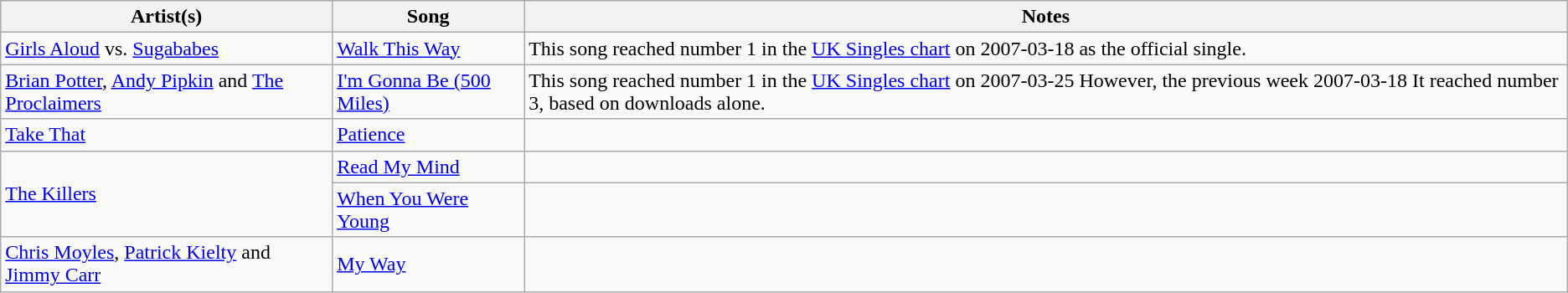<table class="wikitable">
<tr>
<th>Artist(s)</th>
<th>Song</th>
<th>Notes</th>
</tr>
<tr>
<td><a href='#'>Girls Aloud</a> vs. <a href='#'>Sugababes</a></td>
<td><a href='#'>Walk This Way</a></td>
<td>This song reached number 1 in the <a href='#'>UK Singles chart</a> on 2007-03-18 as the official single.</td>
</tr>
<tr>
<td><a href='#'>Brian Potter</a>, <a href='#'>Andy Pipkin</a> and <a href='#'>The Proclaimers</a></td>
<td><a href='#'>I'm Gonna Be (500 Miles)</a></td>
<td>This song reached number 1 in the <a href='#'>UK Singles chart</a> on 2007-03-25 However, the previous week 2007-03-18 It reached number 3, based on downloads alone.</td>
</tr>
<tr>
<td><a href='#'>Take That</a></td>
<td><a href='#'>Patience</a></td>
<td></td>
</tr>
<tr>
<td rowspan=2><a href='#'>The Killers</a></td>
<td><a href='#'>Read My Mind</a></td>
<td></td>
</tr>
<tr>
<td><a href='#'>When You Were Young</a></td>
<td></td>
</tr>
<tr>
<td><a href='#'>Chris Moyles</a>, <a href='#'>Patrick Kielty</a> and <a href='#'>Jimmy Carr</a></td>
<td><a href='#'>My Way</a></td>
<td></td>
</tr>
</table>
